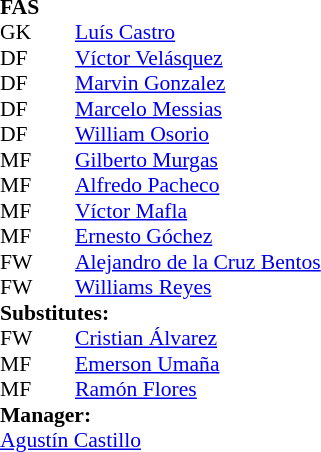<table style="font-size: 90%" cellspacing="0" cellpadding="0">
<tr>
<td colspan="4"><strong>FAS</strong></td>
</tr>
<tr>
<th width="25"></th>
<th width="25"></th>
</tr>
<tr>
<td>GK</td>
<td></td>
<td> <a href='#'>Luís Castro</a></td>
</tr>
<tr>
<td>DF</td>
<td></td>
<td> <a href='#'>Víctor Velásquez</a> </td>
</tr>
<tr>
<td>DF</td>
<td></td>
<td> <a href='#'>Marvin Gonzalez</a></td>
</tr>
<tr>
<td>DF</td>
<td></td>
<td> <a href='#'>Marcelo Messias</a></td>
</tr>
<tr>
<td>DF</td>
<td></td>
<td> <a href='#'>William Osorio</a></td>
<td></td>
<td></td>
</tr>
<tr>
<td>MF</td>
<td></td>
<td> <a href='#'>Gilberto Murgas</a></td>
</tr>
<tr>
<td>MF</td>
<td></td>
<td> <a href='#'>Alfredo Pacheco</a></td>
<td></td>
<td></td>
</tr>
<tr>
<td>MF</td>
<td></td>
<td> <a href='#'>Víctor Mafla</a> </td>
<td></td>
<td></td>
</tr>
<tr>
<td>MF</td>
<td></td>
<td> <a href='#'>Ernesto Góchez</a></td>
</tr>
<tr>
<td>FW</td>
<td></td>
<td> <a href='#'>Alejandro de la Cruz Bentos</a></td>
</tr>
<tr>
<td>FW</td>
<td></td>
<td> <a href='#'>Williams Reyes</a></td>
</tr>
<tr>
<td colspan=3><strong>Substitutes:</strong></td>
</tr>
<tr>
<td>FW</td>
<td></td>
<td> <a href='#'>Cristian Álvarez</a></td>
<td></td>
<td></td>
</tr>
<tr>
<td>MF</td>
<td></td>
<td> <a href='#'>Emerson Umaña</a></td>
<td></td>
<td></td>
</tr>
<tr>
<td>MF</td>
<td></td>
<td> <a href='#'>Ramón Flores</a></td>
<td></td>
<td></td>
</tr>
<tr>
<td colspan=3><strong>Manager:</strong></td>
</tr>
<tr>
<td colspan=4> <a href='#'>Agustín Castillo</a></td>
</tr>
</table>
